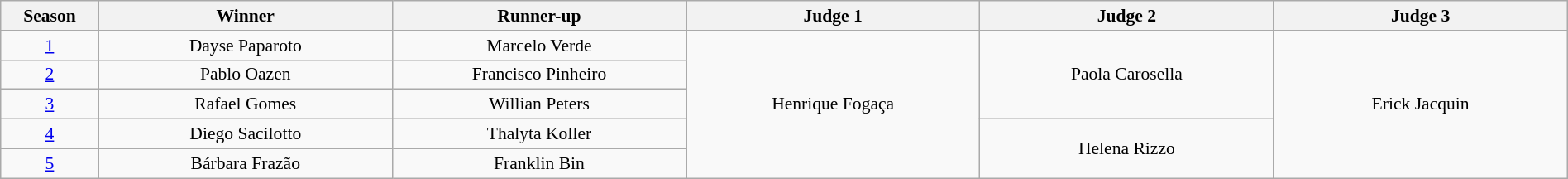<table class="wikitable" style="white-space:nowrap; text-align:center; font-size:90%; width:100%;">
<tr>
<th scope="col" width="05.0%">Season</th>
<th scope="col" width="15.0%">Winner</th>
<th scope="col" width="15.0%">Runner-up</th>
<th scope="col" width="15.0%">Judge 1</th>
<th scope="col" width="15.0%">Judge 2</th>
<th scope="col" width="15.0%">Judge 3</th>
</tr>
<tr>
<td><a href='#'>1</a></td>
<td>Dayse Paparoto</td>
<td>Marcelo Verde</td>
<td rowspan=5>Henrique Fogaça</td>
<td rowspan=3>Paola Carosella</td>
<td rowspan=5>Erick Jacquin</td>
</tr>
<tr>
<td><a href='#'>2</a></td>
<td>Pablo Oazen</td>
<td>Francisco Pinheiro</td>
</tr>
<tr>
<td><a href='#'>3</a></td>
<td>Rafael Gomes</td>
<td>Willian Peters</td>
</tr>
<tr>
<td><a href='#'>4</a></td>
<td>Diego Sacilotto</td>
<td>Thalyta Koller</td>
<td rowspan=2>Helena Rizzo</td>
</tr>
<tr>
<td><a href='#'>5</a></td>
<td>Bárbara Frazão</td>
<td>Franklin Bin</td>
</tr>
</table>
